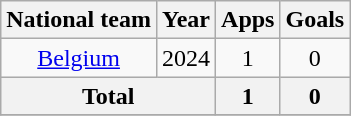<table class="wikitable" style="text-align:center">
<tr>
<th>National team</th>
<th>Year</th>
<th>Apps</th>
<th>Goals</th>
</tr>
<tr>
<td rowspan="1"><a href='#'>Belgium</a></td>
<td>2024</td>
<td>1</td>
<td>0</td>
</tr>
<tr>
<th colspan="2">Total</th>
<th>1</th>
<th>0</th>
</tr>
<tr>
</tr>
</table>
